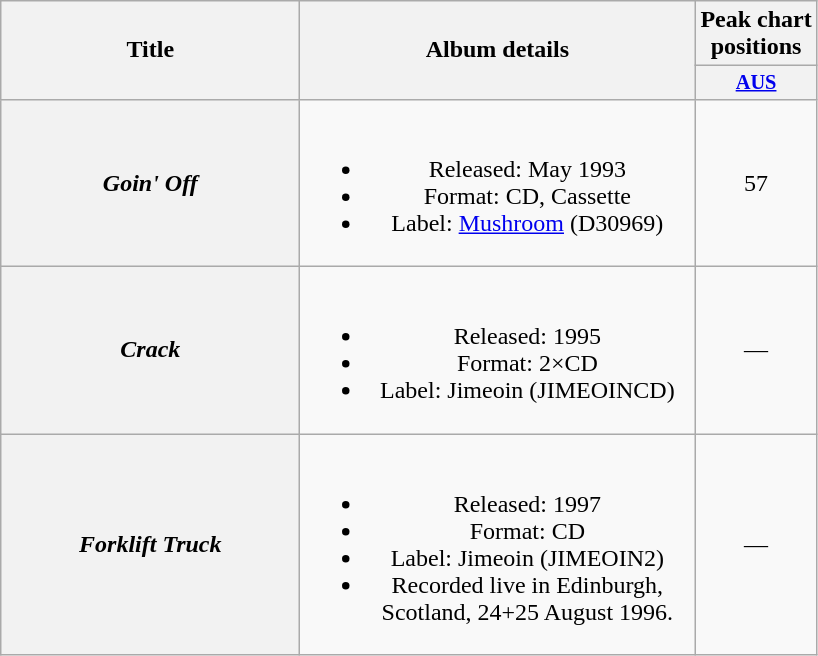<table class="wikitable plainrowheaders" style="text-align:center;" border="1">
<tr>
<th scope="col" rowspan="2" style="width:12em;">Title</th>
<th scope="col" rowspan="2" style="width:16em;">Album details</th>
<th scope="col" colspan="1">Peak chart<br>positions</th>
</tr>
<tr>
<th scope="col" style="font-size:85%;"><a href='#'>AUS</a><br></th>
</tr>
<tr>
<th scope="row"><em>Goin' Off</em></th>
<td><br><ul><li>Released: May 1993</li><li>Format: CD, Cassette</li><li>Label: <a href='#'>Mushroom</a> (D30969)</li></ul></td>
<td align="center">57</td>
</tr>
<tr>
<th scope="row"><em>Crack</em></th>
<td><br><ul><li>Released: 1995</li><li>Format: 2×CD</li><li>Label: Jimeoin (JIMEOINCD)</li></ul></td>
<td align="center">—</td>
</tr>
<tr>
<th scope="row"><em>Forklift Truck</em></th>
<td><br><ul><li>Released: 1997</li><li>Format: CD</li><li>Label: Jimeoin (JIMEOIN2)</li><li>Recorded live in Edinburgh, Scotland, 24+25 August 1996.</li></ul></td>
<td align="center">—</td>
</tr>
</table>
